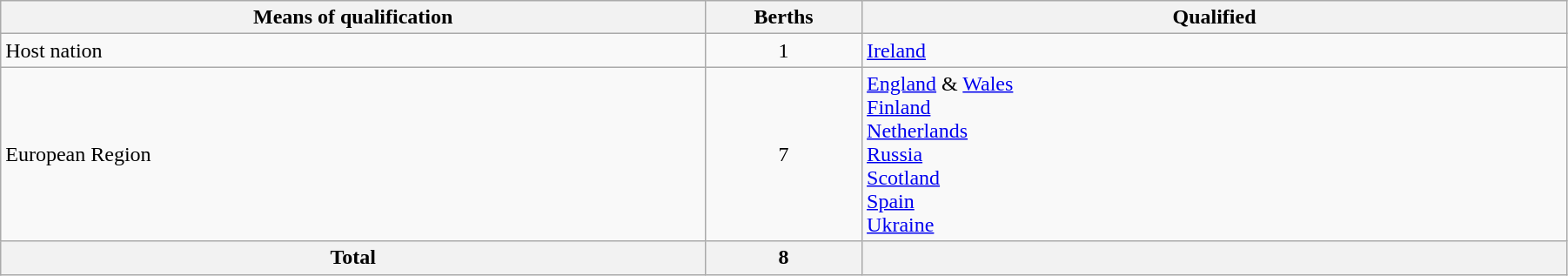<table class="wikitable" style="width:95%">
<tr>
<th width=45%>Means of qualification</th>
<th width=10%>Berths</th>
<th width=45%>Qualified</th>
</tr>
<tr>
<td>Host nation</td>
<td align=center>1</td>
<td> <a href='#'>Ireland</a></td>
</tr>
<tr>
<td>European Region</td>
<td align=center>7</td>
<td> <a href='#'>England</a> &  <a href='#'>Wales</a><br> <a href='#'>Finland</a><br> <a href='#'>Netherlands</a><br> <a href='#'>Russia</a><br> <a href='#'>Scotland</a><br> <a href='#'>Spain</a><br> <a href='#'>Ukraine</a></td>
</tr>
<tr>
<th>Total</th>
<th>8</th>
<th></th>
</tr>
</table>
